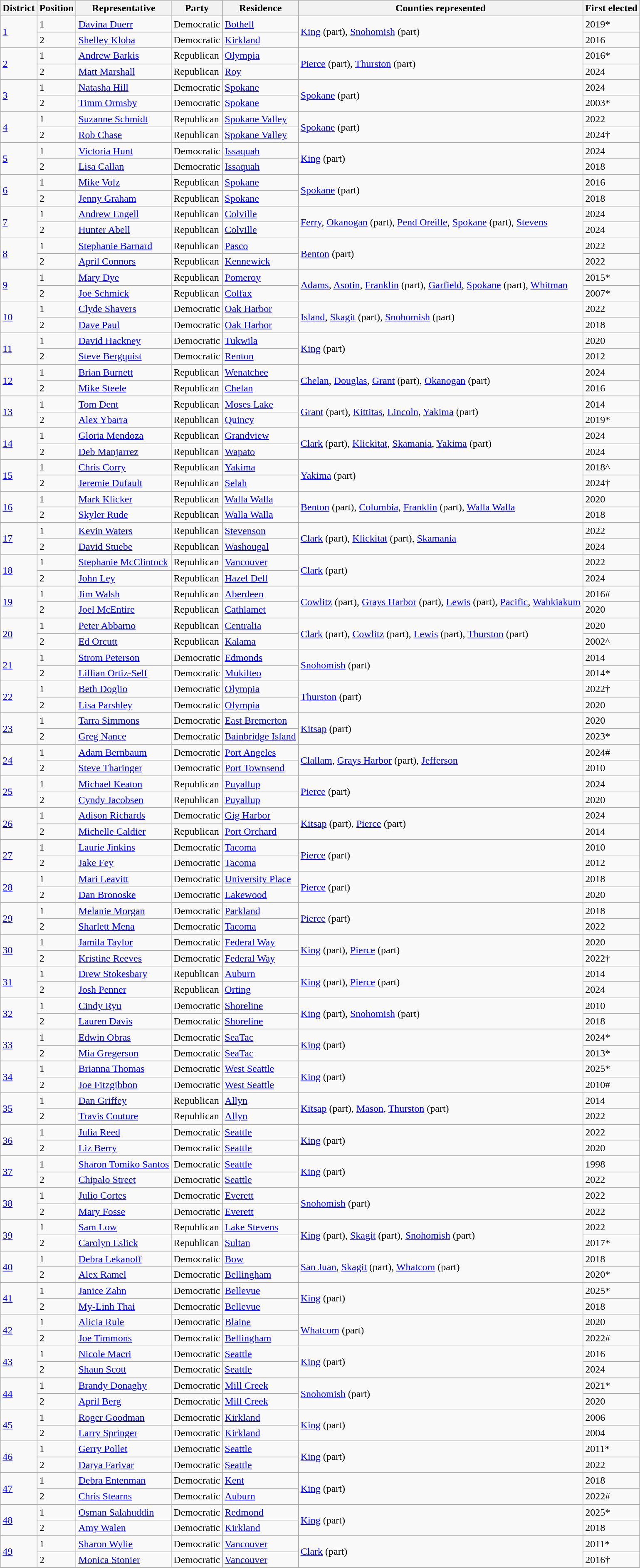<table class="wikitable sortable">
<tr>
<th>District</th>
<th>Position</th>
<th>Representative</th>
<th>Party</th>
<th>Residence</th>
<th>Counties represented</th>
<th>First elected</th>
</tr>
<tr>
<td rowspan=2><a href='#'>1</a></td>
<td>1</td>
<td><a href='#'>Davina Duerr</a></td>
<td>Democratic</td>
<td><a href='#'>Bothell</a></td>
<td rowspan=2><a href='#'>King</a> (part), <a href='#'>Snohomish</a> (part)</td>
<td>2019*</td>
</tr>
<tr>
<td>2</td>
<td><a href='#'>Shelley Kloba</a></td>
<td>Democratic</td>
<td><a href='#'>Kirkland</a></td>
<td>2016</td>
</tr>
<tr>
<td rowspan=2><a href='#'>2</a></td>
<td>1</td>
<td><a href='#'>Andrew Barkis</a></td>
<td>Republican</td>
<td><a href='#'>Olympia</a></td>
<td rowspan=2><a href='#'>Pierce</a> (part), <a href='#'>Thurston</a> (part)</td>
<td>2016*</td>
</tr>
<tr>
<td>2</td>
<td><a href='#'>Matt Marshall</a></td>
<td>Republican</td>
<td><a href='#'>Roy</a></td>
<td>2024</td>
</tr>
<tr>
<td rowspan=2><a href='#'>3</a></td>
<td>1</td>
<td><a href='#'>Natasha Hill</a></td>
<td>Democratic</td>
<td><a href='#'>Spokane</a></td>
<td rowspan=2><a href='#'>Spokane</a> (part)</td>
<td>2024</td>
</tr>
<tr>
<td>2</td>
<td><a href='#'>Timm Ormsby</a></td>
<td>Democratic</td>
<td><a href='#'>Spokane</a></td>
<td>2003*</td>
</tr>
<tr>
<td rowspan=2><a href='#'>4</a></td>
<td>1</td>
<td><a href='#'>Suzanne Schmidt</a></td>
<td>Republican</td>
<td><a href='#'>Spokane Valley</a></td>
<td rowspan=2><a href='#'>Spokane</a> (part)</td>
<td>2022</td>
</tr>
<tr>
<td>2</td>
<td><a href='#'>Rob Chase</a></td>
<td>Republican</td>
<td><a href='#'>Spokane Valley</a></td>
<td>2024†</td>
</tr>
<tr>
<td rowspan=2><a href='#'>5</a></td>
<td>1</td>
<td><a href='#'>Victoria Hunt</a></td>
<td>Democratic</td>
<td><a href='#'>Issaquah</a></td>
<td rowspan=2><a href='#'>King</a> (part)</td>
<td>2024</td>
</tr>
<tr>
<td>2</td>
<td><a href='#'>Lisa Callan</a></td>
<td>Democratic</td>
<td><a href='#'>Issaquah</a></td>
<td>2018</td>
</tr>
<tr>
<td rowspan=2><a href='#'>6</a></td>
<td>1</td>
<td><a href='#'>Mike Volz</a></td>
<td>Republican</td>
<td><a href='#'>Spokane</a></td>
<td rowspan=2><a href='#'>Spokane</a> (part)</td>
<td>2016</td>
</tr>
<tr>
<td>2</td>
<td><a href='#'>Jenny Graham</a></td>
<td>Republican</td>
<td><a href='#'>Spokane</a></td>
<td>2018</td>
</tr>
<tr>
<td rowspan=2><a href='#'>7</a></td>
<td>1</td>
<td><a href='#'>Andrew Engell</a></td>
<td>Republican</td>
<td><a href='#'>Colville</a></td>
<td rowspan="2"><a href='#'>Ferry</a>, <a href='#'>Okanogan</a> (part), <a href='#'>Pend Oreille</a>, <a href='#'>Spokane</a> (part), <a href='#'>Stevens</a></td>
<td>2024</td>
</tr>
<tr>
<td>2</td>
<td><a href='#'>Hunter Abell</a></td>
<td>Republican</td>
<td><a href='#'>Colville</a></td>
<td>2024</td>
</tr>
<tr>
<td rowspan=2><a href='#'>8</a></td>
<td>1</td>
<td><a href='#'>Stephanie Barnard</a></td>
<td>Republican</td>
<td><a href='#'>Pasco</a></td>
<td rowspan=2><a href='#'>Benton</a> (part)</td>
<td>2022</td>
</tr>
<tr>
<td>2</td>
<td><a href='#'>April Connors</a></td>
<td>Republican</td>
<td><a href='#'>Kennewick</a></td>
<td>2022</td>
</tr>
<tr>
<td rowspan=2><a href='#'>9</a></td>
<td>1</td>
<td><a href='#'>Mary Dye</a></td>
<td>Republican</td>
<td><a href='#'>Pomeroy</a></td>
<td rowspan=2><a href='#'>Adams</a>, <a href='#'>Asotin</a>, <a href='#'>Franklin</a> (part), <a href='#'>Garfield</a>, <a href='#'>Spokane</a> (part), <a href='#'>Whitman</a></td>
<td>2015*</td>
</tr>
<tr>
<td>2</td>
<td><a href='#'>Joe Schmick</a></td>
<td>Republican</td>
<td><a href='#'>Colfax</a></td>
<td>2007*</td>
</tr>
<tr>
<td rowspan=2><a href='#'>10</a></td>
<td>1</td>
<td><a href='#'>Clyde Shavers</a></td>
<td>Democratic</td>
<td><a href='#'>Oak Harbor</a></td>
<td rowspan="2"><a href='#'>Island</a>, <a href='#'>Skagit</a> (part), <a href='#'>Snohomish</a> (part)</td>
<td>2022</td>
</tr>
<tr>
<td>2</td>
<td><a href='#'>Dave Paul</a></td>
<td>Democratic</td>
<td><a href='#'>Oak Harbor</a></td>
<td>2018</td>
</tr>
<tr>
<td rowspan=2><a href='#'>11</a></td>
<td>1</td>
<td><a href='#'>David Hackney</a></td>
<td>Democratic</td>
<td><a href='#'>Tukwila</a></td>
<td rowspan="2"><a href='#'>King</a> (part)</td>
<td>2020</td>
</tr>
<tr>
<td>2</td>
<td><a href='#'>Steve Bergquist</a></td>
<td>Democratic</td>
<td><a href='#'>Renton</a></td>
<td>2012</td>
</tr>
<tr>
<td rowspan=2><a href='#'>12</a></td>
<td>1</td>
<td><a href='#'>Brian Burnett</a></td>
<td>Republican</td>
<td><a href='#'>Wenatchee</a></td>
<td rowspan="2"><a href='#'>Chelan</a>, <a href='#'>Douglas</a>, <a href='#'>Grant</a> (part), <a href='#'>Okanogan</a> (part)</td>
<td>2024</td>
</tr>
<tr>
<td>2</td>
<td><a href='#'>Mike Steele</a></td>
<td>Republican</td>
<td><a href='#'>Chelan</a></td>
<td>2016</td>
</tr>
<tr>
<td rowspan=2><a href='#'>13</a></td>
<td>1</td>
<td><a href='#'>Tom Dent</a></td>
<td>Republican</td>
<td><a href='#'>Moses Lake</a></td>
<td rowspan=2><a href='#'>Grant</a> (part), <a href='#'>Kittitas</a>, <a href='#'>Lincoln</a>, <a href='#'>Yakima</a> (part)</td>
<td>2014</td>
</tr>
<tr>
<td>2</td>
<td><a href='#'>Alex Ybarra</a></td>
<td>Republican</td>
<td><a href='#'>Quincy</a></td>
<td>2019*</td>
</tr>
<tr>
<td rowspan=2><a href='#'>14</a></td>
<td>1</td>
<td><a href='#'>Gloria Mendoza</a></td>
<td>Republican</td>
<td><a href='#'>Grandview</a></td>
<td rowspan="2"><a href='#'>Clark</a> (part), <a href='#'>Klickitat</a>, <a href='#'>Skamania</a>, <a href='#'>Yakima</a> (part)</td>
<td>2024</td>
</tr>
<tr>
<td>2</td>
<td><a href='#'>Deb Manjarrez</a></td>
<td>Republican</td>
<td><a href='#'>Wapato</a></td>
<td>2024</td>
</tr>
<tr>
<td rowspan=2><a href='#'>15</a></td>
<td>1</td>
<td><a href='#'>Chris Corry</a></td>
<td>Republican</td>
<td><a href='#'>Yakima</a></td>
<td rowspan="2"><a href='#'>Yakima</a> (part)</td>
<td>2018^</td>
</tr>
<tr>
<td>2</td>
<td><a href='#'>Jeremie Dufault</a></td>
<td>Republican</td>
<td><a href='#'>Selah</a></td>
<td>2024†</td>
</tr>
<tr>
<td rowspan=2><a href='#'>16</a></td>
<td>1</td>
<td><a href='#'>Mark Klicker</a></td>
<td>Republican</td>
<td><a href='#'>Walla Walla</a></td>
<td rowspan="2"><a href='#'>Benton</a> (part), <a href='#'>Columbia</a>, <a href='#'>Franklin</a> (part), <a href='#'>Walla Walla</a></td>
<td>2020</td>
</tr>
<tr>
<td>2</td>
<td><a href='#'>Skyler Rude</a></td>
<td>Republican</td>
<td><a href='#'>Walla Walla</a></td>
<td>2018</td>
</tr>
<tr>
<td rowspan=2><a href='#'>17</a></td>
<td>1</td>
<td><a href='#'>Kevin Waters</a></td>
<td>Republican</td>
<td><a href='#'>Stevenson</a></td>
<td rowspan=2><a href='#'>Clark</a> (part), <a href='#'>Klickitat</a> (part), <a href='#'>Skamania</a></td>
<td>2022</td>
</tr>
<tr>
<td>2</td>
<td><a href='#'>David Stuebe</a></td>
<td>Republican</td>
<td><a href='#'>Washougal</a></td>
<td>2024</td>
</tr>
<tr>
<td rowspan=2><a href='#'>18</a></td>
<td>1</td>
<td><a href='#'>Stephanie McClintock</a></td>
<td>Republican</td>
<td><a href='#'>Vancouver</a></td>
<td rowspan=2><a href='#'>Clark</a> (part)</td>
<td>2022</td>
</tr>
<tr>
<td>2</td>
<td><a href='#'>John Ley</a></td>
<td>Republican</td>
<td><a href='#'>Hazel Dell</a></td>
<td>2024</td>
</tr>
<tr>
<td rowspan=2><a href='#'>19</a></td>
<td>1</td>
<td><a href='#'>Jim Walsh</a></td>
<td>Republican</td>
<td><a href='#'>Aberdeen</a></td>
<td rowspan=2><a href='#'>Cowlitz</a> (part), <a href='#'>Grays Harbor</a> (part), <a href='#'>Lewis</a> (part), <a href='#'>Pacific</a>, <a href='#'>Wahkiakum</a></td>
<td>2016#</td>
</tr>
<tr>
<td>2</td>
<td><a href='#'>Joel McEntire</a></td>
<td>Republican</td>
<td><a href='#'>Cathlamet</a></td>
<td>2020</td>
</tr>
<tr>
<td rowspan=2><a href='#'>20</a></td>
<td>1</td>
<td><a href='#'>Peter Abbarno</a></td>
<td>Republican</td>
<td><a href='#'>Centralia</a></td>
<td rowspan="2"><a href='#'>Clark</a> (part), <a href='#'>Cowlitz</a> (part), <a href='#'>Lewis</a> (part), <a href='#'>Thurston</a> (part)</td>
<td>2020</td>
</tr>
<tr>
<td>2</td>
<td><a href='#'>Ed Orcutt</a></td>
<td>Republican</td>
<td><a href='#'>Kalama</a></td>
<td>2002^</td>
</tr>
<tr>
<td rowspan=2><a href='#'>21</a></td>
<td>1</td>
<td><a href='#'>Strom Peterson</a></td>
<td>Democratic</td>
<td><a href='#'>Edmonds</a></td>
<td rowspan=2><a href='#'>Snohomish</a> (part)</td>
<td>2014</td>
</tr>
<tr>
<td>2</td>
<td><a href='#'>Lillian Ortiz-Self</a></td>
<td>Democratic</td>
<td><a href='#'>Mukilteo</a></td>
<td>2014*</td>
</tr>
<tr>
<td rowspan=2><a href='#'>22</a></td>
<td>1</td>
<td><a href='#'>Beth Doglio</a></td>
<td>Democratic</td>
<td><a href='#'>Olympia</a></td>
<td rowspan=2><a href='#'>Thurston</a> (part)</td>
<td>2022†</td>
</tr>
<tr>
<td>2</td>
<td><a href='#'>Lisa Parshley</a></td>
<td>Democratic</td>
<td><a href='#'>Olympia</a></td>
<td>2020</td>
</tr>
<tr>
<td rowspan=2><a href='#'>23</a></td>
<td>1</td>
<td><a href='#'>Tarra Simmons</a></td>
<td>Democratic</td>
<td><a href='#'>East Bremerton</a></td>
<td rowspan="2"><a href='#'>Kitsap</a> (part)</td>
<td>2020</td>
</tr>
<tr>
<td>2</td>
<td><a href='#'>Greg Nance</a></td>
<td>Democratic</td>
<td><a href='#'>Bainbridge Island</a></td>
<td>2023*</td>
</tr>
<tr>
<td rowspan=2><a href='#'>24</a></td>
<td>1</td>
<td><a href='#'>Adam Bernbaum</a></td>
<td>Democratic</td>
<td><a href='#'>Port Angeles</a></td>
<td rowspan=2><a href='#'>Clallam</a>, <a href='#'>Grays Harbor</a> (part), <a href='#'>Jefferson</a></td>
<td>2024#</td>
</tr>
<tr>
<td>2</td>
<td><a href='#'>Steve Tharinger</a></td>
<td>Democratic</td>
<td><a href='#'>Port Townsend</a></td>
<td>2010</td>
</tr>
<tr>
<td rowspan=2><a href='#'>25</a></td>
<td>1</td>
<td><a href='#'>Michael Keaton</a></td>
<td>Republican</td>
<td><a href='#'>Puyallup</a></td>
<td rowspan="2"><a href='#'>Pierce</a> (part)</td>
<td>2024</td>
</tr>
<tr>
<td>2</td>
<td><a href='#'>Cyndy Jacobsen</a></td>
<td>Republican</td>
<td><a href='#'>Puyallup</a></td>
<td>2020</td>
</tr>
<tr>
<td rowspan=2><a href='#'>26</a></td>
<td>1</td>
<td><a href='#'>Adison Richards</a></td>
<td>Democratic</td>
<td><a href='#'>Gig Harbor</a></td>
<td rowspan=2><a href='#'>Kitsap</a> (part), <a href='#'>Pierce</a> (part)</td>
<td>2024</td>
</tr>
<tr>
<td>2</td>
<td><a href='#'>Michelle Caldier</a></td>
<td>Republican</td>
<td><a href='#'>Port Orchard</a></td>
<td>2014</td>
</tr>
<tr>
<td rowspan=2><a href='#'>27</a></td>
<td>1</td>
<td><a href='#'>Laurie Jinkins</a></td>
<td>Democratic</td>
<td><a href='#'>Tacoma</a></td>
<td rowspan=2><a href='#'>Pierce</a> (part)</td>
<td>2010</td>
</tr>
<tr>
<td>2</td>
<td><a href='#'>Jake Fey</a></td>
<td>Democratic</td>
<td><a href='#'>Tacoma</a></td>
<td>2012</td>
</tr>
<tr>
<td rowspan=2><a href='#'>28</a></td>
<td>1</td>
<td><a href='#'>Mari Leavitt</a></td>
<td>Democratic</td>
<td><a href='#'>University Place</a></td>
<td rowspan=2><a href='#'>Pierce</a> (part)</td>
<td>2018</td>
</tr>
<tr>
<td>2</td>
<td><a href='#'>Dan Bronoske</a></td>
<td>Democratic</td>
<td><a href='#'>Lakewood</a></td>
<td>2020</td>
</tr>
<tr>
<td rowspan=2><a href='#'>29</a></td>
<td>1</td>
<td><a href='#'>Melanie Morgan</a></td>
<td>Democratic</td>
<td><a href='#'>Parkland</a></td>
<td rowspan=2><a href='#'>Pierce</a> (part)</td>
<td>2018</td>
</tr>
<tr>
<td>2</td>
<td><a href='#'>Sharlett Mena</a></td>
<td>Democratic</td>
<td><a href='#'>Tacoma</a></td>
<td>2022</td>
</tr>
<tr>
<td rowspan=2><a href='#'>30</a></td>
<td>1</td>
<td><a href='#'>Jamila Taylor</a></td>
<td>Democratic</td>
<td><a href='#'>Federal Way</a></td>
<td rowspan="2"><a href='#'>King</a> (part), <a href='#'>Pierce</a> (part)</td>
<td>2020</td>
</tr>
<tr>
<td>2</td>
<td><a href='#'>Kristine Reeves</a></td>
<td>Democratic</td>
<td><a href='#'>Federal Way</a></td>
<td>2022†</td>
</tr>
<tr>
<td rowspan=2><a href='#'>31</a></td>
<td>1</td>
<td><a href='#'>Drew Stokesbary</a></td>
<td>Republican</td>
<td><a href='#'>Auburn</a></td>
<td rowspan="2"><a href='#'>King</a> (part), <a href='#'>Pierce</a> (part)</td>
<td>2014</td>
</tr>
<tr>
<td>2</td>
<td><a href='#'>Josh Penner</a></td>
<td>Republican</td>
<td><a href='#'>Orting</a></td>
<td>2024</td>
</tr>
<tr>
<td rowspan=2><a href='#'>32</a></td>
<td>1</td>
<td><a href='#'>Cindy Ryu</a></td>
<td>Democratic</td>
<td><a href='#'>Shoreline</a></td>
<td rowspan=2><a href='#'>King</a> (part), <a href='#'>Snohomish</a> (part)</td>
<td>2010</td>
</tr>
<tr>
<td>2</td>
<td><a href='#'>Lauren Davis</a></td>
<td>Democratic</td>
<td><a href='#'>Shoreline</a></td>
<td>2018</td>
</tr>
<tr>
<td rowspan=2><a href='#'>33</a></td>
<td>1</td>
<td><a href='#'>Edwin Obras</a></td>
<td>Democratic</td>
<td><a href='#'>SeaTac</a></td>
<td rowspan=2><a href='#'>King</a> (part)</td>
<td>2024*</td>
</tr>
<tr>
<td>2</td>
<td><a href='#'>Mia Gregerson</a></td>
<td>Democratic</td>
<td><a href='#'>SeaTac</a></td>
<td>2013*</td>
</tr>
<tr>
<td rowspan=2><a href='#'>34</a></td>
<td>1</td>
<td><a href='#'>Brianna Thomas</a></td>
<td>Democratic</td>
<td><a href='#'>West Seattle</a></td>
<td rowspan=2><a href='#'>King</a> (part)</td>
<td>2025*</td>
</tr>
<tr>
<td>2</td>
<td><a href='#'>Joe Fitzgibbon</a></td>
<td>Democratic</td>
<td><a href='#'>West Seattle</a></td>
<td>2010#</td>
</tr>
<tr>
<td rowspan=2><a href='#'>35</a></td>
<td>1</td>
<td><a href='#'>Dan Griffey</a></td>
<td>Republican</td>
<td><a href='#'>Allyn</a></td>
<td rowspan=2><a href='#'>Kitsap</a> (part), <a href='#'>Mason</a>, <a href='#'>Thurston</a> (part)</td>
<td>2014</td>
</tr>
<tr>
<td>2</td>
<td><a href='#'>Travis Couture</a></td>
<td>Republican</td>
<td><a href='#'>Allyn</a></td>
<td>2022</td>
</tr>
<tr>
<td rowspan=2><a href='#'>36</a></td>
<td>1</td>
<td><a href='#'>Julia Reed</a></td>
<td>Democratic</td>
<td><a href='#'>Seattle</a></td>
<td rowspan=2><a href='#'>King</a> (part)</td>
<td>2022</td>
</tr>
<tr>
<td>2</td>
<td><a href='#'>Liz Berry</a></td>
<td>Democratic</td>
<td><a href='#'>Seattle</a></td>
<td>2020</td>
</tr>
<tr>
<td rowspan=2><a href='#'>37</a></td>
<td>1</td>
<td><a href='#'>Sharon Tomiko Santos</a></td>
<td>Democratic</td>
<td><a href='#'>Seattle</a></td>
<td rowspan=2><a href='#'>King</a> (part)</td>
<td>1998</td>
</tr>
<tr>
<td>2</td>
<td><a href='#'>Chipalo Street</a></td>
<td>Democratic</td>
<td><a href='#'>Seattle</a></td>
<td>2022</td>
</tr>
<tr>
<td rowspan=2><a href='#'>38</a></td>
<td>1</td>
<td><a href='#'>Julio Cortes</a></td>
<td>Democratic</td>
<td><a href='#'>Everett</a></td>
<td rowspan=2><a href='#'>Snohomish</a> (part)</td>
<td>2022</td>
</tr>
<tr>
<td>2</td>
<td><a href='#'>Mary Fosse</a></td>
<td>Democratic</td>
<td><a href='#'>Everett</a></td>
<td>2022</td>
</tr>
<tr>
<td rowspan=2><a href='#'>39</a></td>
<td>1</td>
<td><a href='#'>Sam Low</a></td>
<td>Republican</td>
<td><a href='#'>Lake Stevens</a></td>
<td rowspan=2><a href='#'>King</a> (part), <a href='#'>Skagit</a> (part), <a href='#'>Snohomish</a> (part)</td>
<td>2022</td>
</tr>
<tr>
<td>2</td>
<td><a href='#'>Carolyn Eslick</a></td>
<td>Republican</td>
<td><a href='#'>Sultan</a></td>
<td>2017*</td>
</tr>
<tr>
<td rowspan=2><a href='#'>40</a></td>
<td>1</td>
<td><a href='#'>Debra Lekanoff</a></td>
<td>Democratic</td>
<td><a href='#'>Bow</a></td>
<td rowspan=2><a href='#'>San Juan</a>, <a href='#'>Skagit</a> (part), <a href='#'>Whatcom</a> (part)</td>
<td>2018</td>
</tr>
<tr>
<td>2</td>
<td><a href='#'>Alex Ramel</a></td>
<td>Democratic</td>
<td><a href='#'>Bellingham</a></td>
<td>2020*</td>
</tr>
<tr>
<td rowspan=2><a href='#'>41</a></td>
<td>1</td>
<td><a href='#'>Janice Zahn</a></td>
<td>Democratic</td>
<td><a href='#'>Bellevue</a></td>
<td rowspan="2"><a href='#'>King</a> (part)</td>
<td>2025*</td>
</tr>
<tr>
<td>2</td>
<td><a href='#'>My-Linh Thai</a></td>
<td>Democratic</td>
<td><a href='#'>Bellevue</a></td>
<td>2018</td>
</tr>
<tr>
<td rowspan=2><a href='#'>42</a></td>
<td>1</td>
<td><a href='#'>Alicia Rule</a></td>
<td>Democratic</td>
<td><a href='#'>Blaine</a></td>
<td rowspan="2"><a href='#'>Whatcom</a> (part)</td>
<td>2020</td>
</tr>
<tr>
<td>2</td>
<td><a href='#'>Joe Timmons</a></td>
<td>Democratic</td>
<td><a href='#'>Bellingham</a></td>
<td>2022#</td>
</tr>
<tr>
<td rowspan=2><a href='#'>43</a></td>
<td>1</td>
<td><a href='#'>Nicole Macri</a></td>
<td>Democratic</td>
<td><a href='#'>Seattle</a></td>
<td rowspan=2><a href='#'>King</a> (part)</td>
<td>2016</td>
</tr>
<tr>
<td>2</td>
<td><a href='#'>Shaun Scott</a></td>
<td>Democratic</td>
<td><a href='#'>Seattle</a></td>
<td>2024</td>
</tr>
<tr>
<td rowspan=2><a href='#'>44</a></td>
<td>1</td>
<td><a href='#'>Brandy Donaghy</a></td>
<td>Democratic</td>
<td><a href='#'>Mill Creek</a></td>
<td rowspan=2><a href='#'>Snohomish</a> (part)</td>
<td>2021*</td>
</tr>
<tr>
<td>2</td>
<td><a href='#'>April Berg</a></td>
<td>Democratic</td>
<td><a href='#'>Mill Creek</a></td>
<td>2020</td>
</tr>
<tr>
<td rowspan=2><a href='#'>45</a></td>
<td>1</td>
<td><a href='#'>Roger Goodman</a></td>
<td>Democratic</td>
<td><a href='#'>Kirkland</a></td>
<td rowspan=2><a href='#'>King</a> (part)</td>
<td>2006</td>
</tr>
<tr>
<td>2</td>
<td><a href='#'>Larry Springer</a></td>
<td>Democratic</td>
<td><a href='#'>Kirkland</a></td>
<td>2004</td>
</tr>
<tr>
<td rowspan=2><a href='#'>46</a></td>
<td>1</td>
<td><a href='#'>Gerry Pollet</a></td>
<td>Democratic</td>
<td><a href='#'>Seattle</a></td>
<td rowspan=2><a href='#'>King</a> (part)</td>
<td>2011*</td>
</tr>
<tr>
<td>2</td>
<td><a href='#'>Darya Farivar</a></td>
<td>Democratic</td>
<td><a href='#'>Seattle</a></td>
<td>2022</td>
</tr>
<tr>
<td rowspan=2><a href='#'>47</a></td>
<td>1</td>
<td><a href='#'>Debra Entenman</a></td>
<td>Democratic</td>
<td><a href='#'>Kent</a></td>
<td rowspan=2><a href='#'>King</a> (part)</td>
<td>2018</td>
</tr>
<tr>
<td>2</td>
<td><a href='#'>Chris Stearns</a></td>
<td>Democratic</td>
<td><a href='#'>Auburn</a></td>
<td>2022#</td>
</tr>
<tr>
<td rowspan=2><a href='#'>48</a></td>
<td>1</td>
<td><a href='#'>Osman Salahuddin</a></td>
<td>Democratic</td>
<td><a href='#'>Redmond</a></td>
<td rowspan="2"><a href='#'>King</a> (part)</td>
<td>2025*</td>
</tr>
<tr>
<td>2</td>
<td><a href='#'>Amy Walen</a></td>
<td>Democratic</td>
<td><a href='#'>Kirkland</a></td>
<td>2018</td>
</tr>
<tr>
<td rowspan=2><a href='#'>49</a></td>
<td>1</td>
<td><a href='#'>Sharon Wylie</a></td>
<td>Democratic</td>
<td><a href='#'>Vancouver</a></td>
<td rowspan=2><a href='#'>Clark</a> (part)</td>
<td>2011*</td>
</tr>
<tr>
<td>2</td>
<td><a href='#'>Monica Stonier</a></td>
<td>Democratic</td>
<td><a href='#'>Vancouver</a></td>
<td>2016†</td>
</tr>
</table>
